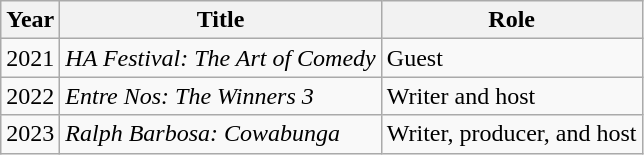<table class="wikitable sortable">
<tr>
<th scope="col">Year</th>
<th scope="col">Title</th>
<th scope="col">Role</th>
</tr>
<tr>
<td>2021</td>
<td><em>HA Festival: The Art of Comedy</em></td>
<td>Guest</td>
</tr>
<tr>
<td>2022</td>
<td><em>Entre Nos: The Winners 3</em></td>
<td>Writer and host</td>
</tr>
<tr>
<td>2023</td>
<td><em>Ralph Barbosa: Cowabunga</em></td>
<td>Writer, producer, and host</td>
</tr>
</table>
